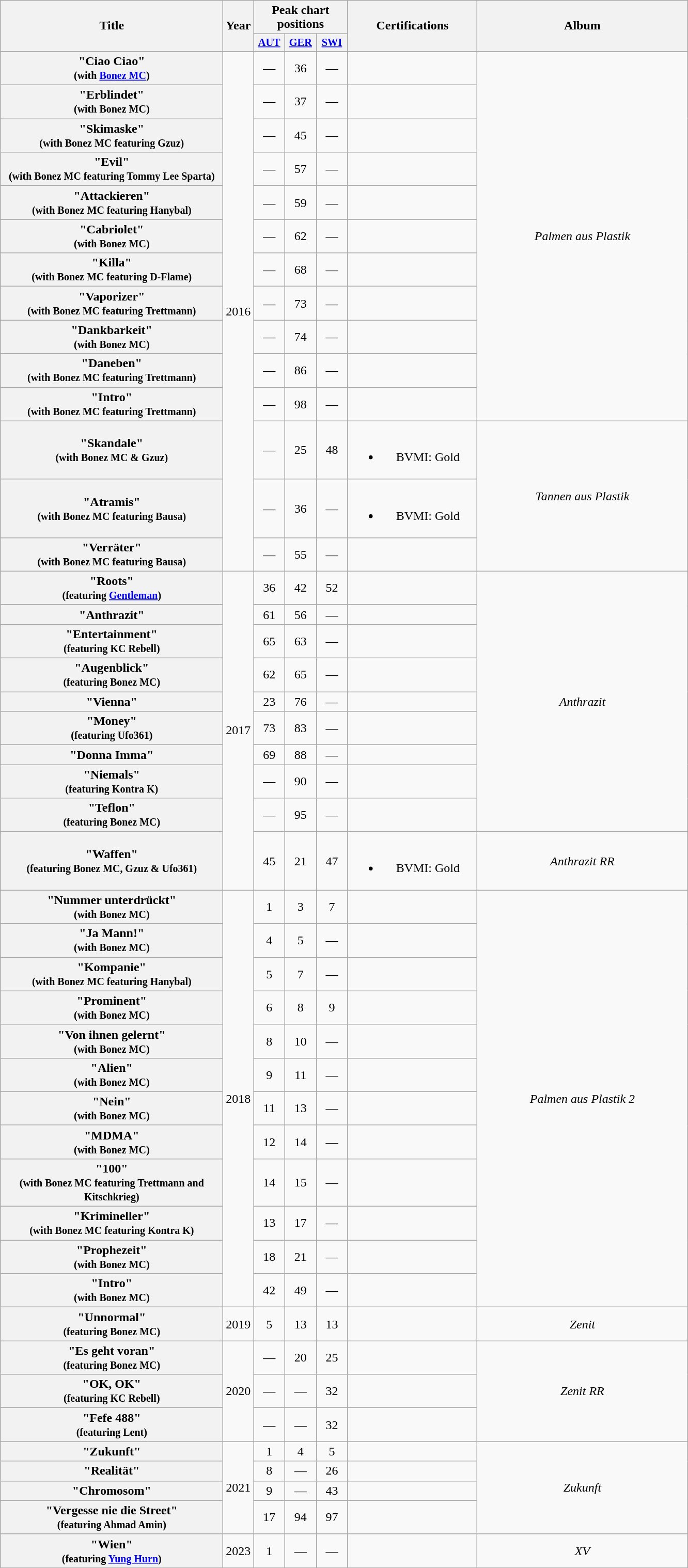<table class="wikitable plainrowheaders" style="text-align:center;">
<tr>
<th scope="col" rowspan="2" style="width:17.5em;">Title</th>
<th scope="col" rowspan="2" style="width:1em;">Year</th>
<th scope="col" colspan="3">Peak chart positions</th>
<th scope="col" rowspan="2" style="width:10em;">Certifications</th>
<th scope="col" rowspan="2" style="width:16.5em;">Album</th>
</tr>
<tr>
<th style="width:2.5em; font-size:85%"><a href='#'>AUT</a><br></th>
<th style="width:2.5em; font-size:85%"><a href='#'>GER</a><br></th>
<th style="width:2.5em; font-size:85%"><a href='#'>SWI</a><br></th>
</tr>
<tr>
<th scope="row">"Ciao Ciao"<br><small>(with <a href='#'>Bonez MC</a>)</small></th>
<td rowspan="14">2016</td>
<td>—</td>
<td>36</td>
<td>—</td>
<td></td>
<td rowspan="11"><em>Palmen aus Plastik</em></td>
</tr>
<tr>
<th scope="row">"Erblindet"<br><small>(with Bonez MC)</small></th>
<td>—</td>
<td>37</td>
<td>—</td>
<td></td>
</tr>
<tr>
<th scope="row">"Skimaske"<br><small>(with Bonez MC featuring Gzuz)</small></th>
<td>—</td>
<td>45</td>
<td>—</td>
<td></td>
</tr>
<tr>
<th scope="row">"Evil"<br><small>(with Bonez MC featuring Tommy Lee Sparta)</small></th>
<td>—</td>
<td>57</td>
<td>—</td>
<td></td>
</tr>
<tr>
<th scope="row">"Attackieren"<br><small>(with Bonez MC featuring Hanybal)</small></th>
<td>—</td>
<td>59</td>
<td>—</td>
<td></td>
</tr>
<tr>
<th scope="row">"Cabriolet"<br><small>(with Bonez MC)</small></th>
<td>—</td>
<td>62</td>
<td>—</td>
<td></td>
</tr>
<tr>
<th scope="row">"Killa"<br><small>(with Bonez MC featuring D-Flame)</small></th>
<td>—</td>
<td>68</td>
<td>—</td>
<td></td>
</tr>
<tr>
<th scope="row">"Vaporizer"<br><small>(with Bonez MC featuring Trettmann)</small></th>
<td>—</td>
<td>73</td>
<td>—</td>
<td></td>
</tr>
<tr>
<th scope="row">"Dankbarkeit"<br><small>(with Bonez MC)</small></th>
<td>—</td>
<td>74</td>
<td>—</td>
<td></td>
</tr>
<tr>
<th scope="row">"Daneben"<br><small>(with Bonez MC featuring Trettmann)</small></th>
<td>—</td>
<td>86</td>
<td>—</td>
<td></td>
</tr>
<tr>
<th scope="row">"Intro"<br><small>(with Bonez MC featuring Trettmann)</small></th>
<td>—</td>
<td>98</td>
<td>—</td>
<td></td>
</tr>
<tr>
<th scope="row">"Skandale"<br><small>(with Bonez MC & Gzuz)</small></th>
<td>—</td>
<td>25</td>
<td>48</td>
<td><br><ul><li>BVMI: Gold</li></ul></td>
<td rowspan="3"><em>Tannen aus Plastik</em></td>
</tr>
<tr>
<th scope="row">"Atramis"<br><small>(with Bonez MC featuring Bausa)</small></th>
<td>—</td>
<td>36</td>
<td>—</td>
<td><br><ul><li>BVMI: Gold</li></ul></td>
</tr>
<tr>
<th scope="row">"Verräter"<br><small>(with Bonez MC featuring Bausa)</small></th>
<td>—</td>
<td>55</td>
<td>—</td>
<td></td>
</tr>
<tr>
<th scope="row">"Roots"<br><small>(featuring <a href='#'>Gentleman</a>)</small></th>
<td rowspan="10">2017</td>
<td>36</td>
<td>42</td>
<td>52</td>
<td></td>
<td rowspan="9"><em>Anthrazit</em></td>
</tr>
<tr>
<th scope="row">"Anthrazit"</th>
<td>61</td>
<td>56</td>
<td>—</td>
<td></td>
</tr>
<tr>
<th scope="row">"Entertainment"<br><small>(featuring KC Rebell)</small></th>
<td>65</td>
<td>63</td>
<td>—</td>
<td></td>
</tr>
<tr>
<th scope="row">"Augenblick"<br><small>(featuring Bonez MC)</small></th>
<td>62</td>
<td>65</td>
<td>—</td>
<td></td>
</tr>
<tr>
<th scope="row">"Vienna"</th>
<td>23</td>
<td>76</td>
<td>—</td>
<td></td>
</tr>
<tr>
<th scope="row">"Money"<br><small>(featuring Ufo361)</small></th>
<td>73</td>
<td>83</td>
<td>—</td>
<td></td>
</tr>
<tr>
<th scope="row">"Donna Imma"</th>
<td>69</td>
<td>88</td>
<td>—</td>
<td></td>
</tr>
<tr>
<th scope="row">"Niemals"<br><small>(featuring Kontra K)</small></th>
<td>—</td>
<td>90</td>
<td>—</td>
<td></td>
</tr>
<tr>
<th scope="row">"Teflon"<br><small>(featuring Bonez MC)</small></th>
<td>—</td>
<td>95</td>
<td>—</td>
<td></td>
</tr>
<tr>
<th scope="row">"Waffen"<br><small>(featuring Bonez MC, Gzuz & Ufo361)</small></th>
<td>45</td>
<td>21</td>
<td>47</td>
<td><br><ul><li>BVMI: Gold</li></ul></td>
<td><em>Anthrazit RR</em></td>
</tr>
<tr>
<th scope="row">"Nummer unterdrückt"<br><small>(with Bonez MC)</small></th>
<td rowspan="12">2018</td>
<td>1</td>
<td>3</td>
<td>7</td>
<td></td>
<td rowspan="12"><em>Palmen aus Plastik 2</em></td>
</tr>
<tr>
<th scope="row">"Ja Mann!"<br><small>(with Bonez MC)</small></th>
<td>4</td>
<td>5</td>
<td>—</td>
<td></td>
</tr>
<tr>
<th scope="row">"Kompanie"<br><small>(with Bonez MC featuring Hanybal)</small></th>
<td>5</td>
<td>7</td>
<td>—</td>
<td></td>
</tr>
<tr>
<th scope="row">"Prominent"<br><small>(with Bonez MC)</small></th>
<td>6</td>
<td>8</td>
<td>9</td>
<td></td>
</tr>
<tr>
<th scope="row">"Von ihnen gelernt"<br><small>(with Bonez MC)</small></th>
<td>8</td>
<td>10</td>
<td>—</td>
<td></td>
</tr>
<tr>
<th scope="row">"Alien"<br><small>(with Bonez MC)</small></th>
<td>9</td>
<td>11</td>
<td>—</td>
<td></td>
</tr>
<tr>
<th scope="row">"Nein"<br><small>(with Bonez MC)</small></th>
<td>11</td>
<td>13</td>
<td>—</td>
<td></td>
</tr>
<tr>
<th scope="row">"MDMA"<br><small>(with Bonez MC)</small></th>
<td>12</td>
<td>14</td>
<td>—</td>
<td></td>
</tr>
<tr>
<th scope="row">"100"<br><small>(with Bonez MC featuring Trettmann and Kitschkrieg)</small></th>
<td>14</td>
<td>15</td>
<td>—</td>
<td></td>
</tr>
<tr>
<th scope="row">"Krimineller"<br><small>(with Bonez MC featuring Kontra K)</small></th>
<td>13</td>
<td>17</td>
<td>—</td>
<td></td>
</tr>
<tr>
<th scope="row">"Prophezeit"<br><small>(with Bonez MC)</small></th>
<td>18</td>
<td>21</td>
<td>—</td>
<td></td>
</tr>
<tr>
<th scope="row">"Intro"<br><small>(with Bonez MC)</small></th>
<td>42</td>
<td>49</td>
<td>—</td>
<td></td>
</tr>
<tr>
<th scope="row">"Unnormal"<br><small>(featuring Bonez MC)</small></th>
<td>2019</td>
<td>5</td>
<td>13</td>
<td>13</td>
<td></td>
<td><em>Zenit</em></td>
</tr>
<tr>
<th scope="row">"Es geht voran"<br><small>(featuring Bonez MC)</small></th>
<td rowspan="3">2020</td>
<td>—</td>
<td>20</td>
<td>25</td>
<td></td>
<td rowspan="3"><em>Zenit RR</em></td>
</tr>
<tr>
<th scope="row">"OK, OK"<br><small>(featuring KC Rebell)</small></th>
<td>—</td>
<td>—</td>
<td>32</td>
<td></td>
</tr>
<tr>
<th scope="row">"Fefe 488"<br><small>(featuring Lent)</small></th>
<td>—</td>
<td>—</td>
<td>32</td>
<td></td>
</tr>
<tr>
<th scope="row">"Zukunft"</th>
<td rowspan="4">2021</td>
<td>1</td>
<td>4</td>
<td>5</td>
<td></td>
<td rowspan="4"><em>Zukunft</em></td>
</tr>
<tr>
<th scope="row">"Realität"</th>
<td>8</td>
<td>—</td>
<td>26</td>
<td></td>
</tr>
<tr>
<th scope="row">"Chromosom"</th>
<td>9</td>
<td>—</td>
<td>43</td>
<td></td>
</tr>
<tr>
<th scope="row">"Vergesse nie die Street"<br><small>(featuring Ahmad Amin)</small></th>
<td>17</td>
<td>94</td>
<td>97</td>
<td></td>
</tr>
<tr>
<th scope="row">"Wien"<br><small>(featuring <a href='#'>Yung Hurn</a>)</small></th>
<td>2023</td>
<td>1</td>
<td>—</td>
<td>—</td>
<td></td>
<td><em>XV</em></td>
</tr>
</table>
